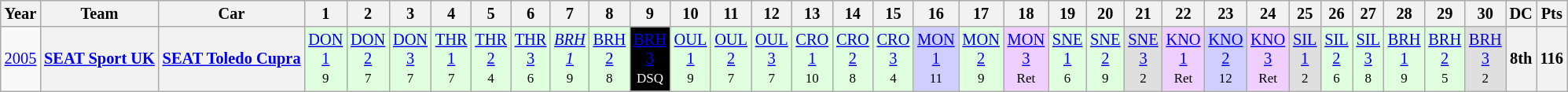<table class="wikitable" style="text-align:center; font-size:85%">
<tr>
<th>Year</th>
<th>Team</th>
<th>Car</th>
<th>1</th>
<th>2</th>
<th>3</th>
<th>4</th>
<th>5</th>
<th>6</th>
<th>7</th>
<th>8</th>
<th>9</th>
<th>10</th>
<th>11</th>
<th>12</th>
<th>13</th>
<th>14</th>
<th>15</th>
<th>16</th>
<th>17</th>
<th>18</th>
<th>19</th>
<th>20</th>
<th>21</th>
<th>22</th>
<th>23</th>
<th>24</th>
<th>25</th>
<th>26</th>
<th>27</th>
<th>28</th>
<th>29</th>
<th>30</th>
<th>DC</th>
<th>Pts</th>
</tr>
<tr>
<td><a href='#'>2005</a></td>
<th nowrap><a href='#'>SEAT Sport UK</a></th>
<th nowrap><a href='#'>SEAT Toledo Cupra</a></th>
<td style="background:#DFFFDF;"><a href='#'>DON<br>1</a><br><small>9</small></td>
<td style="background:#DFFFDF;"><a href='#'>DON<br>2</a><br><small>7</small></td>
<td style="background:#DFFFDF;"><a href='#'>DON<br>3</a><br><small>7</small></td>
<td style="background:#DFFFDF;"><a href='#'>THR<br>1</a><br><small>7</small></td>
<td style="background:#DFFFDF;"><a href='#'>THR<br>2</a><br><small>4</small></td>
<td style="background:#DFFFDF;"><a href='#'>THR<br>3</a><br><small>6</small></td>
<td style="background:#DFFFDF;"><em><a href='#'>BRH<br>1</a></em><br><small>9</small></td>
<td style="background:#DFFFDF;"><a href='#'>BRH<br>2</a><br><small>8</small></td>
<td style="background:#000000; color:white"><a href='#'><span>BRH<br>3</span></a><br><small>DSQ</small></td>
<td style="background:#DFFFDF;"><a href='#'>OUL<br>1</a><br><small>9</small></td>
<td style="background:#DFFFDF;"><a href='#'>OUL<br>2</a><br><small>7</small></td>
<td style="background:#DFFFDF;"><a href='#'>OUL<br>3</a><br><small>7</small></td>
<td style="background:#DFFFDF;"><a href='#'>CRO<br>1</a><br><small>10</small></td>
<td style="background:#DFFFDF;"><a href='#'>CRO<br>2</a><br><small>8</small></td>
<td style="background:#DFFFDF;"><a href='#'>CRO<br>3</a><br><small>4</small></td>
<td style="background:#CFCFFF;"><a href='#'>MON<br>1</a><br><small>11</small></td>
<td style="background:#DFFFDF;"><a href='#'>MON<br>2</a><br><small>9</small></td>
<td style="background:#EFCFFF;"><a href='#'>MON<br>3</a><br><small>Ret</small></td>
<td style="background:#DFFFDF;"><a href='#'>SNE<br>1</a><br><small>6</small></td>
<td style="background:#DFFFDF;"><a href='#'>SNE<br>2</a><br><small>9</small></td>
<td style="background:#DFDFDF;"><a href='#'>SNE<br>3</a><br><small>2</small></td>
<td style="background:#EFCFFF;"><a href='#'>KNO<br>1</a><br><small>Ret</small></td>
<td style="background:#CFCFFF;"><a href='#'>KNO<br>2</a><br><small>12</small></td>
<td style="background:#EFCFFF;"><a href='#'>KNO<br>3</a><br><small>Ret</small></td>
<td style="background:#DFDFDF;"><a href='#'>SIL<br>1</a><br><small>2</small></td>
<td style="background:#DFFFDF;"><a href='#'>SIL<br>2</a><br><small>6</small></td>
<td style="background:#DFFFDF;"><a href='#'>SIL<br>3</a><br><small>8</small></td>
<td style="background:#DFFFDF;"><a href='#'>BRH<br>1</a><br><small>9</small></td>
<td style="background:#DFFFDF;"><a href='#'>BRH<br>2</a><br><small>5</small></td>
<td style="background:#DFDFDF;"><a href='#'>BRH<br>3</a><br><small>2</small></td>
<th>8th</th>
<th>116</th>
</tr>
</table>
